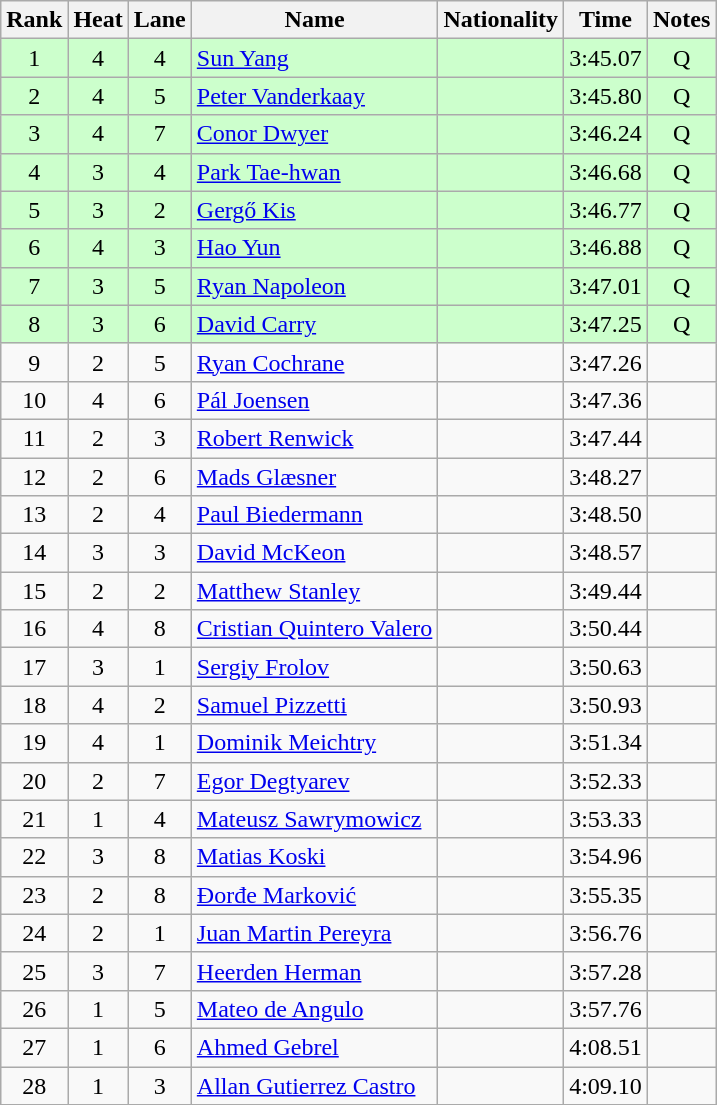<table class="wikitable sortable" style="text-align:center">
<tr>
<th>Rank</th>
<th>Heat</th>
<th>Lane</th>
<th>Name</th>
<th>Nationality</th>
<th>Time</th>
<th>Notes</th>
</tr>
<tr bgcolor=ccffcc>
<td>1</td>
<td>4</td>
<td>4</td>
<td align=left><a href='#'>Sun Yang</a></td>
<td align=left></td>
<td>3:45.07</td>
<td>Q</td>
</tr>
<tr bgcolor=ccffcc>
<td>2</td>
<td>4</td>
<td>5</td>
<td align=left><a href='#'>Peter Vanderkaay</a></td>
<td align=left></td>
<td>3:45.80</td>
<td>Q</td>
</tr>
<tr bgcolor=ccffcc>
<td>3</td>
<td>4</td>
<td>7</td>
<td align=left><a href='#'>Conor Dwyer</a></td>
<td align=left></td>
<td>3:46.24</td>
<td>Q</td>
</tr>
<tr bgcolor=ccffcc>
<td>4</td>
<td>3</td>
<td>4</td>
<td align=left><a href='#'>Park Tae-hwan</a></td>
<td align=left></td>
<td>3:46.68</td>
<td>Q</td>
</tr>
<tr bgcolor=ccffcc>
<td>5</td>
<td>3</td>
<td>2</td>
<td align=left><a href='#'>Gergő Kis</a></td>
<td align=left></td>
<td>3:46.77</td>
<td>Q</td>
</tr>
<tr bgcolor=ccffcc>
<td>6</td>
<td>4</td>
<td>3</td>
<td align=left><a href='#'>Hao Yun</a></td>
<td align=left></td>
<td>3:46.88</td>
<td>Q</td>
</tr>
<tr bgcolor=ccffcc>
<td>7</td>
<td>3</td>
<td>5</td>
<td align=left><a href='#'>Ryan Napoleon</a></td>
<td align=left></td>
<td>3:47.01</td>
<td>Q</td>
</tr>
<tr bgcolor=ccffcc>
<td>8</td>
<td>3</td>
<td>6</td>
<td align=left><a href='#'>David Carry</a></td>
<td align=left></td>
<td>3:47.25</td>
<td>Q</td>
</tr>
<tr>
<td>9</td>
<td>2</td>
<td>5</td>
<td align=left><a href='#'>Ryan Cochrane</a></td>
<td align=left></td>
<td>3:47.26</td>
<td></td>
</tr>
<tr>
<td>10</td>
<td>4</td>
<td>6</td>
<td align=left><a href='#'>Pál Joensen</a></td>
<td align=left></td>
<td>3:47.36</td>
<td></td>
</tr>
<tr>
<td>11</td>
<td>2</td>
<td>3</td>
<td align=left><a href='#'>Robert Renwick</a></td>
<td align=left></td>
<td>3:47.44</td>
<td></td>
</tr>
<tr>
<td>12</td>
<td>2</td>
<td>6</td>
<td align=left><a href='#'>Mads Glæsner</a></td>
<td align=left></td>
<td>3:48.27</td>
<td></td>
</tr>
<tr>
<td>13</td>
<td>2</td>
<td>4</td>
<td align=left><a href='#'>Paul Biedermann</a></td>
<td align=left></td>
<td>3:48.50</td>
<td></td>
</tr>
<tr>
<td>14</td>
<td>3</td>
<td>3</td>
<td align=left><a href='#'>David McKeon</a></td>
<td align=left></td>
<td>3:48.57</td>
<td></td>
</tr>
<tr>
<td>15</td>
<td>2</td>
<td>2</td>
<td align=left><a href='#'>Matthew Stanley</a></td>
<td align=left></td>
<td>3:49.44</td>
<td></td>
</tr>
<tr>
<td>16</td>
<td>4</td>
<td>8</td>
<td align=left><a href='#'>Cristian Quintero Valero</a></td>
<td align=left></td>
<td>3:50.44</td>
<td></td>
</tr>
<tr>
<td>17</td>
<td>3</td>
<td>1</td>
<td align=left><a href='#'>Sergiy Frolov</a></td>
<td align=left></td>
<td>3:50.63</td>
<td></td>
</tr>
<tr>
<td>18</td>
<td>4</td>
<td>2</td>
<td align=left><a href='#'>Samuel Pizzetti</a></td>
<td align=left></td>
<td>3:50.93</td>
<td></td>
</tr>
<tr>
<td>19</td>
<td>4</td>
<td>1</td>
<td align=left><a href='#'>Dominik Meichtry</a></td>
<td align=left></td>
<td>3:51.34</td>
<td></td>
</tr>
<tr>
<td>20</td>
<td>2</td>
<td>7</td>
<td align=left><a href='#'>Egor Degtyarev</a></td>
<td align=left></td>
<td>3:52.33</td>
<td></td>
</tr>
<tr>
<td>21</td>
<td>1</td>
<td>4</td>
<td align=left><a href='#'>Mateusz Sawrymowicz</a></td>
<td align=left></td>
<td>3:53.33</td>
<td></td>
</tr>
<tr>
<td>22</td>
<td>3</td>
<td>8</td>
<td align=left><a href='#'>Matias Koski</a></td>
<td align=left></td>
<td>3:54.96</td>
<td></td>
</tr>
<tr>
<td>23</td>
<td>2</td>
<td>8</td>
<td align=left><a href='#'>Đorđe Marković</a></td>
<td align=left></td>
<td>3:55.35</td>
<td></td>
</tr>
<tr>
<td>24</td>
<td>2</td>
<td>1</td>
<td align=left><a href='#'>Juan Martin Pereyra</a></td>
<td align=left></td>
<td>3:56.76</td>
<td></td>
</tr>
<tr>
<td>25</td>
<td>3</td>
<td>7</td>
<td align=left><a href='#'>Heerden Herman</a></td>
<td align=left></td>
<td>3:57.28</td>
<td></td>
</tr>
<tr>
<td>26</td>
<td>1</td>
<td>5</td>
<td align=left><a href='#'>Mateo de Angulo</a></td>
<td align=left></td>
<td>3:57.76</td>
<td></td>
</tr>
<tr>
<td>27</td>
<td>1</td>
<td>6</td>
<td align=left><a href='#'>Ahmed Gebrel</a></td>
<td align=left></td>
<td>4:08.51</td>
<td></td>
</tr>
<tr>
<td>28</td>
<td>1</td>
<td>3</td>
<td align=left><a href='#'>Allan Gutierrez Castro</a></td>
<td align=left></td>
<td>4:09.10</td>
<td></td>
</tr>
</table>
